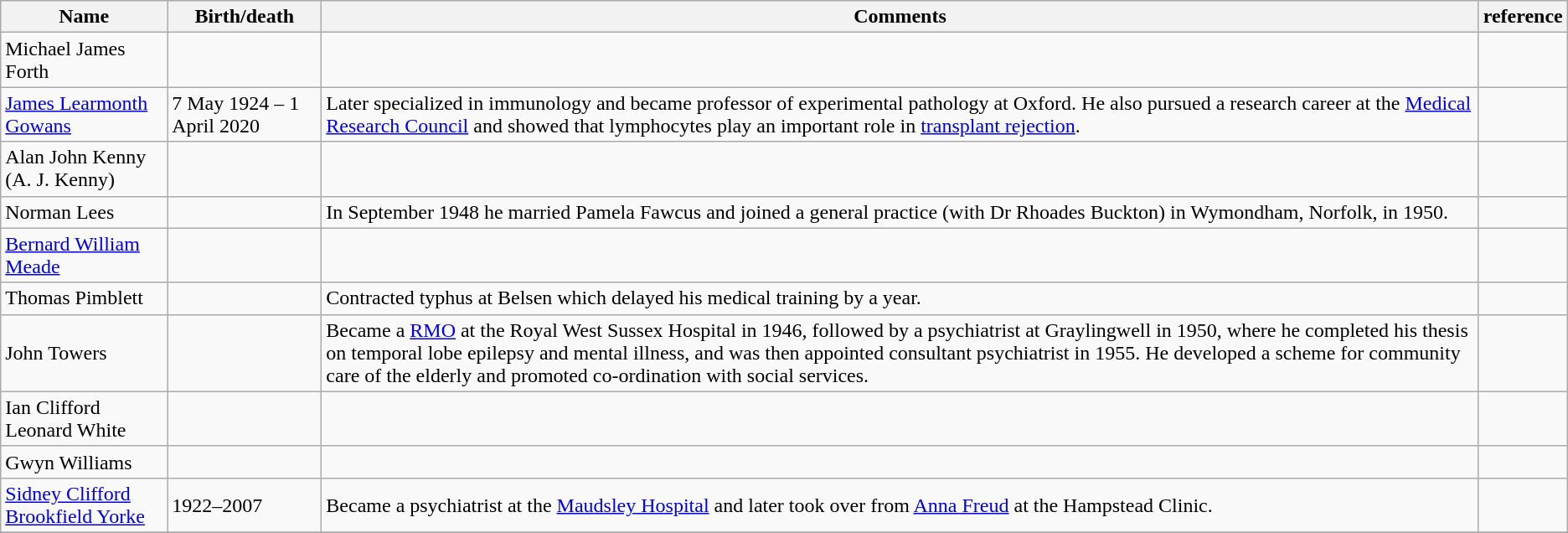<table class="wikitable">
<tr>
<th>Name</th>
<th>Birth/death</th>
<th>Comments</th>
<th>reference</th>
</tr>
<tr>
<td>Michael James Forth</td>
<td></td>
<td></td>
<td></td>
</tr>
<tr>
<td><a href='#'>James Learmonth Gowans</a></td>
<td>7 May 1924 – 1 April 2020</td>
<td>Later specialized in immunology and became professor of experimental pathology at Oxford. He also pursued a research career at the <a href='#'>Medical Research Council</a> and showed that lymphocytes play an important role in <a href='#'>transplant rejection</a>.</td>
<td></td>
</tr>
<tr>
<td>Alan John Kenny (A. J. Kenny)</td>
<td></td>
<td></td>
<td></td>
</tr>
<tr>
<td>Norman Lees</td>
<td></td>
<td>In September 1948 he married Pamela Fawcus and joined a general practice (with Dr Rhoades Buckton) in Wymondham, Norfolk, in 1950.</td>
<td></td>
</tr>
<tr>
<td><a href='#'>Bernard William Meade</a></td>
<td></td>
<td></td>
<td></td>
</tr>
<tr>
<td>Thomas Pimblett</td>
<td></td>
<td>Contracted typhus at Belsen which delayed his medical training by a year.</td>
<td></td>
</tr>
<tr>
<td>John Towers</td>
<td></td>
<td>Became a <a href='#'>RMO</a> at the Royal West Sussex Hospital in 1946, followed  by a psychiatrist at Graylingwell in 1950, where he completed his thesis on temporal lobe epilepsy and mental illness, and was then appointed consultant psychiatrist in 1955. He developed a scheme for community care of the elderly and promoted co-ordination with social services.</td>
<td></td>
</tr>
<tr>
<td>Ian Clifford Leonard White</td>
<td></td>
<td></td>
<td></td>
</tr>
<tr>
<td>Gwyn Williams</td>
<td></td>
<td></td>
<td></td>
</tr>
<tr>
<td><a href='#'>Sidney Clifford Brookfield Yorke</a></td>
<td>1922–2007</td>
<td>Became a psychiatrist at the <a href='#'>Maudsley Hospital</a> and later took over from <a href='#'>Anna Freud</a> at the Hampstead Clinic.</td>
<td></td>
</tr>
<tr>
</tr>
</table>
